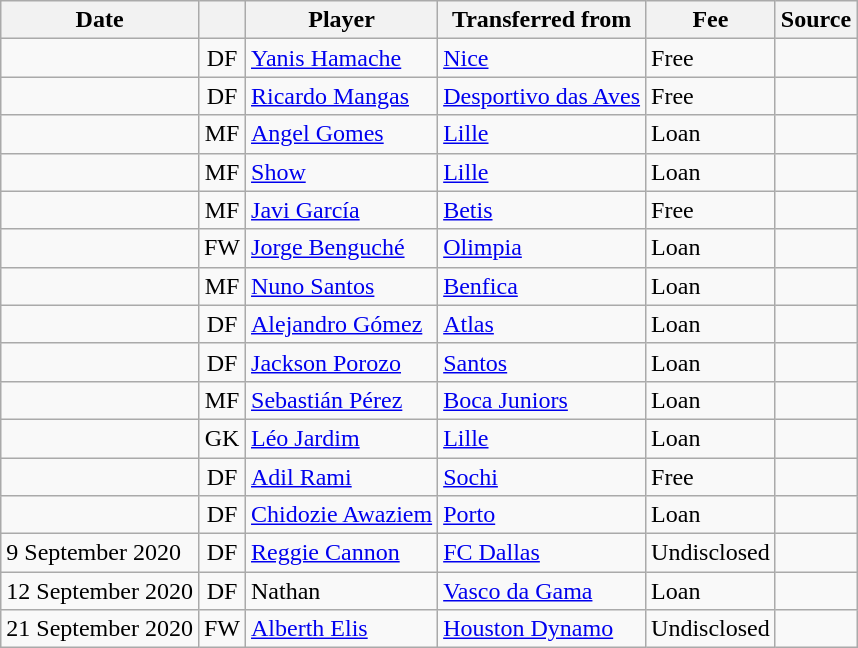<table class="wikitable plainrowheaders">
<tr>
<th scope=col>Date</th>
<th></th>
<th scope=col>Player</th>
<th>Transferred from</th>
<th scope=col style="width: 65px;">Fee</th>
<th scope=col>Source</th>
</tr>
<tr>
<td></td>
<td align=center>DF</td>
<td> <a href='#'>Yanis Hamache</a></td>
<td> <a href='#'>Nice</a></td>
<td>Free</td>
<td></td>
</tr>
<tr>
<td></td>
<td align=center>DF</td>
<td> <a href='#'>Ricardo Mangas</a></td>
<td> <a href='#'>Desportivo das Aves</a></td>
<td>Free</td>
<td></td>
</tr>
<tr>
<td></td>
<td align=center>MF</td>
<td> <a href='#'>Angel Gomes</a></td>
<td> <a href='#'>Lille</a></td>
<td>Loan</td>
<td></td>
</tr>
<tr>
<td></td>
<td align=center>MF</td>
<td> <a href='#'>Show</a></td>
<td> <a href='#'>Lille</a></td>
<td>Loan</td>
<td></td>
</tr>
<tr>
<td></td>
<td align=center>MF</td>
<td> <a href='#'>Javi García</a></td>
<td> <a href='#'>Betis</a></td>
<td>Free</td>
<td></td>
</tr>
<tr>
<td></td>
<td align=center>FW</td>
<td> <a href='#'>Jorge Benguché</a></td>
<td> <a href='#'>Olimpia</a></td>
<td>Loan</td>
<td></td>
</tr>
<tr>
<td></td>
<td align=center>MF</td>
<td> <a href='#'>Nuno Santos</a></td>
<td> <a href='#'>Benfica</a></td>
<td>Loan</td>
<td></td>
</tr>
<tr>
<td></td>
<td align=center>DF</td>
<td> <a href='#'>Alejandro Gómez</a></td>
<td> <a href='#'>Atlas</a></td>
<td>Loan</td>
<td></td>
</tr>
<tr>
<td></td>
<td align=center>DF</td>
<td> <a href='#'>Jackson Porozo</a></td>
<td> <a href='#'>Santos</a></td>
<td>Loan</td>
<td></td>
</tr>
<tr>
<td></td>
<td align=center>MF</td>
<td> <a href='#'>Sebastián Pérez</a></td>
<td> <a href='#'>Boca Juniors</a></td>
<td>Loan</td>
<td></td>
</tr>
<tr>
<td></td>
<td align=center>GK</td>
<td> <a href='#'>Léo Jardim</a></td>
<td> <a href='#'>Lille</a></td>
<td>Loan</td>
<td></td>
</tr>
<tr>
<td></td>
<td align=center>DF</td>
<td> <a href='#'>Adil Rami</a></td>
<td> <a href='#'>Sochi</a></td>
<td>Free</td>
<td></td>
</tr>
<tr>
<td></td>
<td align=center>DF</td>
<td> <a href='#'>Chidozie Awaziem</a></td>
<td> <a href='#'>Porto</a></td>
<td>Loan</td>
<td></td>
</tr>
<tr>
<td>9 September 2020</td>
<td align=center>DF</td>
<td> <a href='#'>Reggie Cannon</a></td>
<td> <a href='#'>FC Dallas</a></td>
<td>Undisclosed</td>
<td></td>
</tr>
<tr>
<td>12 September 2020</td>
<td align=center>DF</td>
<td> Nathan</td>
<td> <a href='#'>Vasco da Gama</a></td>
<td>Loan</td>
<td></td>
</tr>
<tr>
<td>21 September 2020</td>
<td>FW</td>
<td> <a href='#'>Alberth Elis</a></td>
<td> <a href='#'>Houston Dynamo</a></td>
<td>Undisclosed</td>
<td></td>
</tr>
</table>
